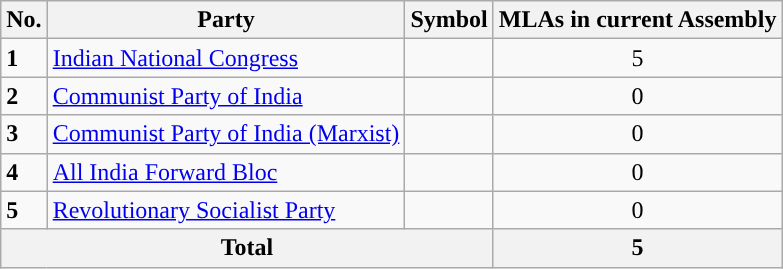<table class="wikitable sortable">
<tr>
<th>No.</th>
<th>Party</th>
<th>Symbol</th>
<th>MLAs in current Assembly</th>
</tr>
<tr>
<td style="background-color:"><strong>1</strong></td>
<td><a href='#'>Indian National Congress</a></td>
<td></td>
<td style="text-align: center;">5</td>
</tr>
<tr>
<td style="background-color:"><strong>2</strong></td>
<td><a href='#'>Communist Party of India</a></td>
<td></td>
<td style="text-align: center;">0</td>
</tr>
<tr>
<td style="background-color:"><strong>3</strong></td>
<td><a href='#'>Communist Party of India (Marxist)</a></td>
<td></td>
<td style="text-align: center;">0</td>
</tr>
<tr>
<td style="background-color:"><strong>4</strong></td>
<td><a href='#'>All India Forward Bloc</a></td>
<td></td>
<td style="text-align: center">0</td>
</tr>
<tr>
<td style="background-color:"><strong>5</strong></td>
<td><a href='#'>Revolutionary Socialist Party</a></td>
<td></td>
<td style="text-align: center;">0</td>
</tr>
<tr>
<th colspan=3>Total</th>
<th>5</th>
</tr>
</table>
